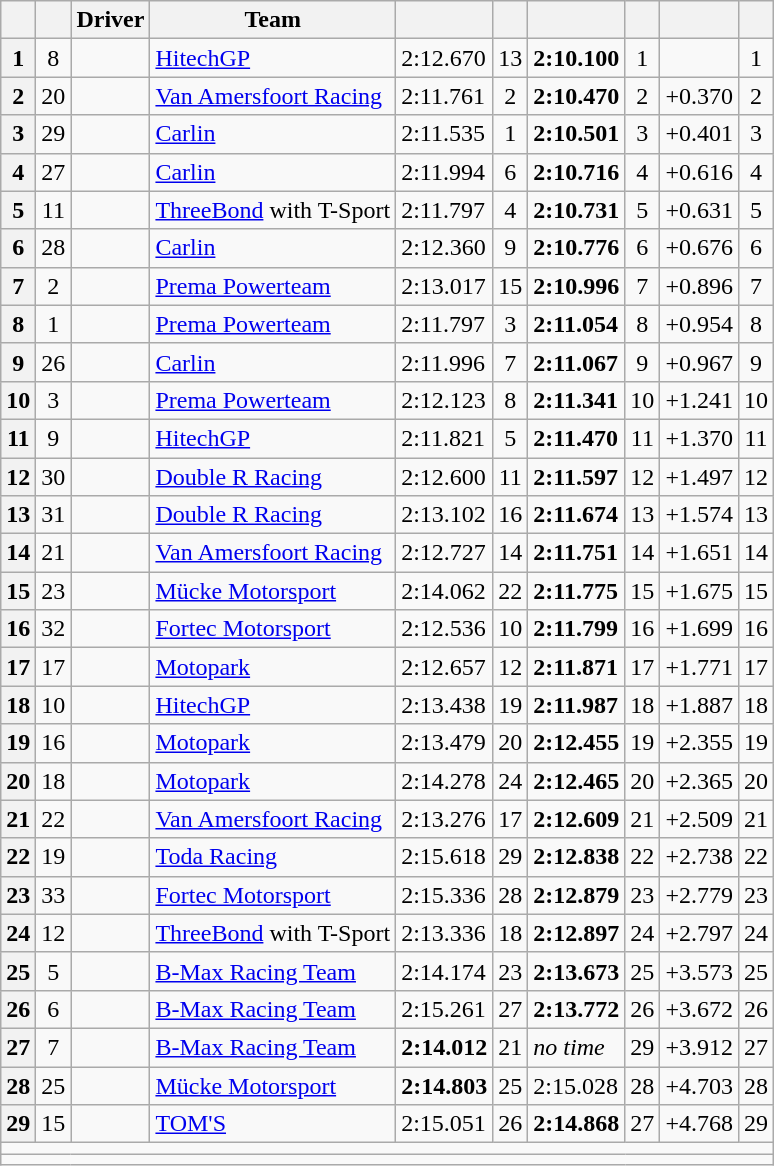<table class="wikitable sortable">
<tr>
<th scope="col"></th>
<th scope="col"></th>
<th scope="col">Driver</th>
<th scope="col">Team</th>
<th scope="col"></th>
<th scope="col"></th>
<th scope="col"></th>
<th scope="col"></th>
<th scope="col"></th>
<th scope="col"></th>
</tr>
<tr>
<th scope="row">1</th>
<td align=center>8</td>
<td> </td>
<td><a href='#'>HitechGP</a></td>
<td>2:12.670</td>
<td align=center>13</td>
<td><strong>2:10.100</strong></td>
<td align=center>1</td>
<td></td>
<td align=center>1</td>
</tr>
<tr>
<th scope="row">2</th>
<td align=center>20</td>
<td> </td>
<td><a href='#'>Van Amersfoort Racing</a></td>
<td>2:11.761</td>
<td align=center>2</td>
<td><strong>2:10.470</strong></td>
<td align=center>2</td>
<td>+0.370</td>
<td align=center>2</td>
</tr>
<tr>
<th scope="row">3</th>
<td align=center>29</td>
<td> </td>
<td><a href='#'>Carlin</a></td>
<td>2:11.535</td>
<td align=center>1</td>
<td><strong>2:10.501</strong></td>
<td align=center>3</td>
<td>+0.401</td>
<td align=center>3</td>
</tr>
<tr>
<th scope="row">4</th>
<td align=center>27</td>
<td> </td>
<td><a href='#'>Carlin</a></td>
<td>2:11.994</td>
<td align=center>6</td>
<td><strong>2:10.716</strong></td>
<td align=center>4</td>
<td>+0.616</td>
<td align=center>4</td>
</tr>
<tr>
<th scope="row">5</th>
<td align=center>11</td>
<td> </td>
<td><a href='#'>ThreeBond</a> with T-Sport</td>
<td>2:11.797</td>
<td align=center>4</td>
<td><strong>2:10.731</strong></td>
<td align=center>5</td>
<td>+0.631</td>
<td align=center>5</td>
</tr>
<tr>
<th scope="row">6</th>
<td align=center>28</td>
<td> </td>
<td><a href='#'>Carlin</a></td>
<td>2:12.360</td>
<td align=center>9</td>
<td><strong>2:10.776</strong></td>
<td align=center>6</td>
<td>+0.676</td>
<td align=center>6</td>
</tr>
<tr>
<th scope="row">7</th>
<td align=center>2</td>
<td> </td>
<td><a href='#'>Prema Powerteam</a></td>
<td>2:13.017</td>
<td align=center>15</td>
<td><strong>2:10.996</strong></td>
<td align=center>7</td>
<td>+0.896</td>
<td align=center>7</td>
</tr>
<tr>
<th scope="row">8</th>
<td align=center>1</td>
<td> </td>
<td><a href='#'>Prema Powerteam</a></td>
<td>2:11.797</td>
<td align=center>3</td>
<td><strong>2:11.054</strong></td>
<td align=center>8</td>
<td>+0.954</td>
<td align=center>8</td>
</tr>
<tr>
<th scope="row">9</th>
<td align=center>26</td>
<td> </td>
<td><a href='#'>Carlin</a></td>
<td>2:11.996</td>
<td align=center>7</td>
<td><strong>2:11.067</strong></td>
<td align=center>9</td>
<td>+0.967</td>
<td align=center>9</td>
</tr>
<tr>
<th scope="row">10</th>
<td align=center>3</td>
<td> </td>
<td><a href='#'>Prema Powerteam</a></td>
<td>2:12.123</td>
<td align=center>8</td>
<td><strong>2:11.341</strong></td>
<td align=center>10</td>
<td>+1.241</td>
<td align=center>10</td>
</tr>
<tr>
<th scope="row">11</th>
<td align=center>9</td>
<td> </td>
<td><a href='#'>HitechGP</a></td>
<td>2:11.821</td>
<td align=center>5</td>
<td><strong>2:11.470</strong></td>
<td align=center>11</td>
<td>+1.370</td>
<td align=center>11</td>
</tr>
<tr>
<th scope="row">12</th>
<td align=center>30</td>
<td> </td>
<td><a href='#'>Double R Racing</a></td>
<td>2:12.600</td>
<td align=center>11</td>
<td><strong>2:11.597</strong></td>
<td align=center>12</td>
<td>+1.497</td>
<td align=center>12</td>
</tr>
<tr>
<th scope="row">13</th>
<td align=center>31</td>
<td> </td>
<td><a href='#'>Double R Racing</a></td>
<td>2:13.102</td>
<td align=center>16</td>
<td><strong>2:11.674</strong></td>
<td align=center>13</td>
<td>+1.574</td>
<td align=center>13</td>
</tr>
<tr>
<th scope="row">14</th>
<td align=center>21</td>
<td> </td>
<td><a href='#'>Van Amersfoort Racing</a></td>
<td>2:12.727</td>
<td align=center>14</td>
<td><strong>2:11.751</strong></td>
<td align=center>14</td>
<td>+1.651</td>
<td align=center>14</td>
</tr>
<tr>
<th scope="row">15</th>
<td align=center>23</td>
<td> </td>
<td><a href='#'>Mücke Motorsport</a></td>
<td>2:14.062</td>
<td align=center>22</td>
<td><strong>2:11.775</strong></td>
<td align=center>15</td>
<td>+1.675</td>
<td align=center>15</td>
</tr>
<tr>
<th scope="row">16</th>
<td align=center>32</td>
<td> </td>
<td><a href='#'>Fortec Motorsport</a></td>
<td>2:12.536</td>
<td align=center>10</td>
<td><strong>2:11.799</strong></td>
<td align=center>16</td>
<td>+1.699</td>
<td align=center>16</td>
</tr>
<tr>
<th scope="row">17</th>
<td align=center>17</td>
<td> </td>
<td><a href='#'>Motopark</a></td>
<td>2:12.657</td>
<td align=center>12</td>
<td><strong>2:11.871</strong></td>
<td align=center>17</td>
<td>+1.771</td>
<td align=center>17</td>
</tr>
<tr>
<th scope="row">18</th>
<td align=center>10</td>
<td> </td>
<td><a href='#'>HitechGP</a></td>
<td>2:13.438</td>
<td align=center>19</td>
<td><strong>2:11.987</strong></td>
<td align=center>18</td>
<td>+1.887</td>
<td align=center>18</td>
</tr>
<tr>
<th scope="row">19</th>
<td align=center>16</td>
<td> </td>
<td><a href='#'>Motopark</a></td>
<td>2:13.479</td>
<td align=center>20</td>
<td><strong>2:12.455</strong></td>
<td align=center>19</td>
<td>+2.355</td>
<td align=center>19</td>
</tr>
<tr>
<th scope="row">20</th>
<td align=center>18</td>
<td> </td>
<td><a href='#'>Motopark</a></td>
<td>2:14.278</td>
<td align=center>24</td>
<td><strong>2:12.465</strong></td>
<td align=center>20</td>
<td>+2.365</td>
<td align=center>20</td>
</tr>
<tr>
<th scope="row">21</th>
<td align=center>22</td>
<td> </td>
<td><a href='#'>Van Amersfoort Racing</a></td>
<td>2:13.276</td>
<td align=center>17</td>
<td><strong>2:12.609</strong></td>
<td align=center>21</td>
<td>+2.509</td>
<td align=center>21</td>
</tr>
<tr>
<th scope="row">22</th>
<td align=center>19</td>
<td> </td>
<td><a href='#'>Toda Racing</a></td>
<td>2:15.618</td>
<td align=center>29</td>
<td><strong>2:12.838</strong></td>
<td align=center>22</td>
<td>+2.738</td>
<td align=center>22</td>
</tr>
<tr>
<th scope="row">23</th>
<td align=center>33</td>
<td> </td>
<td><a href='#'>Fortec Motorsport</a></td>
<td>2:15.336</td>
<td align=center>28</td>
<td><strong>2:12.879</strong></td>
<td align=center>23</td>
<td>+2.779</td>
<td align=center>23</td>
</tr>
<tr>
<th scope="row">24</th>
<td align=center>12</td>
<td> </td>
<td><a href='#'>ThreeBond</a> with T-Sport</td>
<td>2:13.336</td>
<td align=center>18</td>
<td><strong>2:12.897</strong></td>
<td align=center>24</td>
<td>+2.797</td>
<td align=center>24</td>
</tr>
<tr>
<th scope="row">25</th>
<td align=center>5</td>
<td> </td>
<td><a href='#'>B-Max Racing Team</a></td>
<td>2:14.174</td>
<td align=center>23</td>
<td><strong>2:13.673</strong></td>
<td align=center>25</td>
<td>+3.573</td>
<td align=center>25</td>
</tr>
<tr>
<th scope="row">26</th>
<td align=center>6</td>
<td> </td>
<td><a href='#'>B-Max Racing Team</a></td>
<td>2:15.261</td>
<td align=center>27</td>
<td><strong>2:13.772</strong></td>
<td align=center>26</td>
<td>+3.672</td>
<td align=center>26</td>
</tr>
<tr>
<th scope="row">27</th>
<td align=center>7</td>
<td> </td>
<td><a href='#'>B-Max Racing Team</a></td>
<td><strong>2:14.012</strong></td>
<td align=center>21</td>
<td><em>no time</em></td>
<td align=center>29</td>
<td>+3.912</td>
<td align=center>27</td>
</tr>
<tr>
<th scope="row">28</th>
<td align=center>25</td>
<td> </td>
<td><a href='#'>Mücke Motorsport</a></td>
<td><strong>2:14.803</strong></td>
<td align=center>25</td>
<td>2:15.028</td>
<td align=center>28</td>
<td>+4.703</td>
<td align=center>28</td>
</tr>
<tr>
<th scope="row">29</th>
<td align=center>15</td>
<td> </td>
<td><a href='#'>TOM'S</a></td>
<td>2:15.051</td>
<td align=center>26</td>
<td><strong>2:14.868</strong></td>
<td align=center>27</td>
<td>+4.768</td>
<td align=center>29</td>
</tr>
<tr class="sortbottom">
<td colspan=10></td>
</tr>
<tr class="sortbottom">
<td colspan=10></td>
</tr>
</table>
